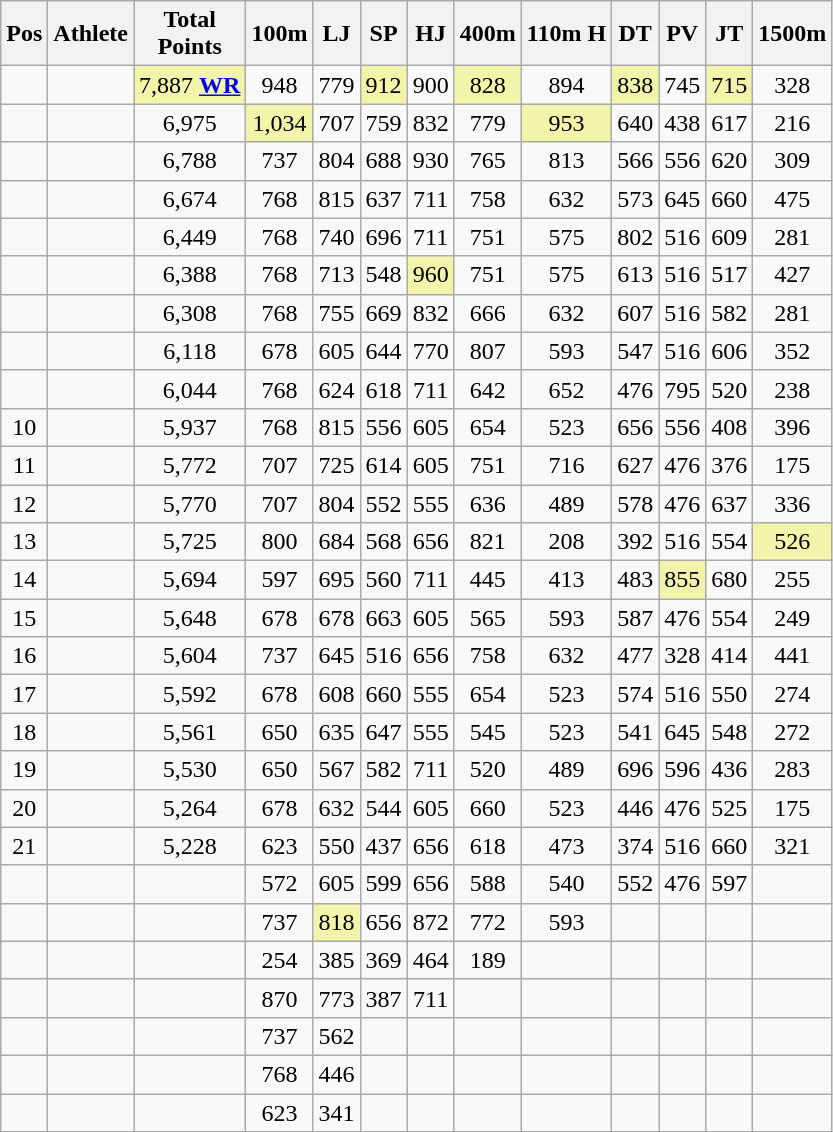<table class="wikitable sortable" style="text-align:center">
<tr>
<th>Pos</th>
<th>Athlete</th>
<th>Total<br>Points</th>
<th>100m</th>
<th>LJ</th>
<th>SP</th>
<th>HJ</th>
<th>400m</th>
<th>110m H</th>
<th>DT</th>
<th>PV</th>
<th>JT</th>
<th>1500m</th>
</tr>
<tr>
<td></td>
<td align=left></td>
<td bgcolor="F2F5A9">7,887 <strong><a href='#'>WR</a></strong></td>
<td>948</td>
<td>779</td>
<td bgcolor="F2F5A9">912</td>
<td>900</td>
<td bgcolor="F2F5A9">828</td>
<td>894</td>
<td bgcolor="F2F5A9">838</td>
<td>745</td>
<td bgcolor="F2F5A9">715</td>
<td>328</td>
</tr>
<tr>
<td></td>
<td align=left></td>
<td>6,975</td>
<td bgcolor="F2F5A9">1,034</td>
<td>707</td>
<td>759</td>
<td>832</td>
<td>779</td>
<td bgcolor="F2F5A9">953</td>
<td>640</td>
<td>438</td>
<td>617</td>
<td>216</td>
</tr>
<tr>
<td></td>
<td align=left></td>
<td>6,788</td>
<td>737</td>
<td>804</td>
<td>688</td>
<td>930</td>
<td>765</td>
<td>813</td>
<td>566</td>
<td>556</td>
<td>620</td>
<td>309</td>
</tr>
<tr>
<td></td>
<td align=left></td>
<td>6,674</td>
<td>768</td>
<td>815</td>
<td>637</td>
<td>711</td>
<td>758</td>
<td>632</td>
<td>573</td>
<td>645</td>
<td>660</td>
<td>475</td>
</tr>
<tr>
<td></td>
<td align=left></td>
<td>6,449</td>
<td>768</td>
<td>740</td>
<td>696</td>
<td>711</td>
<td>751</td>
<td>575</td>
<td>802</td>
<td>516</td>
<td>609</td>
<td>281</td>
</tr>
<tr>
<td></td>
<td align=left></td>
<td>6,388</td>
<td>768</td>
<td>713</td>
<td>548</td>
<td bgcolor="F2F5A9">960</td>
<td>751</td>
<td>575</td>
<td>613</td>
<td>516</td>
<td>517</td>
<td>427</td>
</tr>
<tr>
<td></td>
<td align=left></td>
<td>6,308</td>
<td>768</td>
<td>755</td>
<td>669</td>
<td>832</td>
<td>666</td>
<td>632</td>
<td>607</td>
<td>516</td>
<td>582</td>
<td>281</td>
</tr>
<tr>
<td></td>
<td align=left></td>
<td>6,118</td>
<td>678</td>
<td>605</td>
<td>644</td>
<td>770</td>
<td>807</td>
<td>593</td>
<td>547</td>
<td>516</td>
<td>606</td>
<td>352</td>
</tr>
<tr>
<td></td>
<td align=left></td>
<td>6,044</td>
<td>768</td>
<td>624</td>
<td>618</td>
<td>711</td>
<td>642</td>
<td>652</td>
<td>476</td>
<td>795</td>
<td>520</td>
<td>238</td>
</tr>
<tr>
<td>10</td>
<td align=left></td>
<td>5,937</td>
<td>768</td>
<td>815</td>
<td>556</td>
<td>605</td>
<td>654</td>
<td>523</td>
<td>656</td>
<td>556</td>
<td>408</td>
<td>396</td>
</tr>
<tr>
<td>11</td>
<td align=left></td>
<td>5,772</td>
<td>707</td>
<td>725</td>
<td>614</td>
<td>605</td>
<td>751</td>
<td>716</td>
<td>627</td>
<td>476</td>
<td>376</td>
<td>175</td>
</tr>
<tr>
<td>12</td>
<td align=left></td>
<td>5,770</td>
<td>707</td>
<td>804</td>
<td>552</td>
<td>555</td>
<td>636</td>
<td>489</td>
<td>578</td>
<td>476</td>
<td>637</td>
<td>336</td>
</tr>
<tr>
<td>13</td>
<td align=left></td>
<td>5,725</td>
<td>800</td>
<td>684</td>
<td>568</td>
<td>656</td>
<td>821</td>
<td>208</td>
<td>392</td>
<td>516</td>
<td>554</td>
<td bgcolor="F2F5A9">526</td>
</tr>
<tr>
<td>14</td>
<td align=left></td>
<td>5,694</td>
<td>597</td>
<td>695</td>
<td>560</td>
<td>711</td>
<td>445</td>
<td>413</td>
<td>483</td>
<td bgcolor="F2F5A9">855</td>
<td>680</td>
<td>255</td>
</tr>
<tr>
<td>15</td>
<td align=left></td>
<td>5,648</td>
<td>678</td>
<td>678</td>
<td>663</td>
<td>605</td>
<td>565</td>
<td>593</td>
<td>587</td>
<td>476</td>
<td>554</td>
<td>249</td>
</tr>
<tr>
<td>16</td>
<td></td>
<td>5,604</td>
<td>737</td>
<td>645</td>
<td>516</td>
<td>656</td>
<td>758</td>
<td>632</td>
<td>477</td>
<td>328</td>
<td>414</td>
<td>441</td>
</tr>
<tr>
<td>17</td>
<td align=left></td>
<td>5,592</td>
<td>678</td>
<td>608</td>
<td>660</td>
<td>555</td>
<td>654</td>
<td>523</td>
<td>574</td>
<td>516</td>
<td>550</td>
<td>274</td>
</tr>
<tr>
<td>18</td>
<td align=left></td>
<td>5,561</td>
<td>650</td>
<td>635</td>
<td>647</td>
<td>555</td>
<td>545</td>
<td>523</td>
<td>541</td>
<td>645</td>
<td>548</td>
<td>272</td>
</tr>
<tr>
<td>19</td>
<td align=left></td>
<td>5,530</td>
<td>650</td>
<td>567</td>
<td>582</td>
<td>711</td>
<td>520</td>
<td>489</td>
<td>696</td>
<td>596</td>
<td>436</td>
<td>283</td>
</tr>
<tr>
<td>20</td>
<td align=left></td>
<td>5,264</td>
<td>678</td>
<td>632</td>
<td>544</td>
<td>605</td>
<td>660</td>
<td>523</td>
<td>446</td>
<td>476</td>
<td>525</td>
<td>175</td>
</tr>
<tr>
<td>21</td>
<td align=left></td>
<td>5,228</td>
<td>623</td>
<td>550</td>
<td>437</td>
<td>656</td>
<td>618</td>
<td>473</td>
<td>374</td>
<td>516</td>
<td>660</td>
<td>321</td>
</tr>
<tr>
<td></td>
<td align=left></td>
<td></td>
<td>572</td>
<td>605</td>
<td>599</td>
<td>656</td>
<td>588</td>
<td>540</td>
<td>552</td>
<td>476</td>
<td>597</td>
<td></td>
</tr>
<tr>
<td></td>
<td align=left></td>
<td></td>
<td>737</td>
<td bgcolor="F2F5A9">818</td>
<td>656</td>
<td>872</td>
<td>772</td>
<td>593</td>
<td></td>
<td></td>
<td></td>
<td></td>
</tr>
<tr>
<td></td>
<td align=left></td>
<td></td>
<td>254</td>
<td>385</td>
<td>369</td>
<td>464</td>
<td>189</td>
<td></td>
<td></td>
<td></td>
<td></td>
<td></td>
</tr>
<tr>
<td></td>
<td align=left></td>
<td></td>
<td>870</td>
<td>773</td>
<td>387</td>
<td>711</td>
<td></td>
<td></td>
<td></td>
<td></td>
<td></td>
<td></td>
</tr>
<tr>
<td></td>
<td align=left></td>
<td></td>
<td>737</td>
<td>562</td>
<td></td>
<td></td>
<td></td>
<td></td>
<td></td>
<td></td>
<td></td>
<td></td>
</tr>
<tr>
<td></td>
<td align=left></td>
<td></td>
<td>768</td>
<td>446</td>
<td></td>
<td></td>
<td></td>
<td></td>
<td></td>
<td></td>
<td></td>
<td></td>
</tr>
<tr>
<td></td>
<td align=left></td>
<td></td>
<td>623</td>
<td>341</td>
<td></td>
<td></td>
<td></td>
<td></td>
<td></td>
<td></td>
<td></td>
<td></td>
</tr>
</table>
